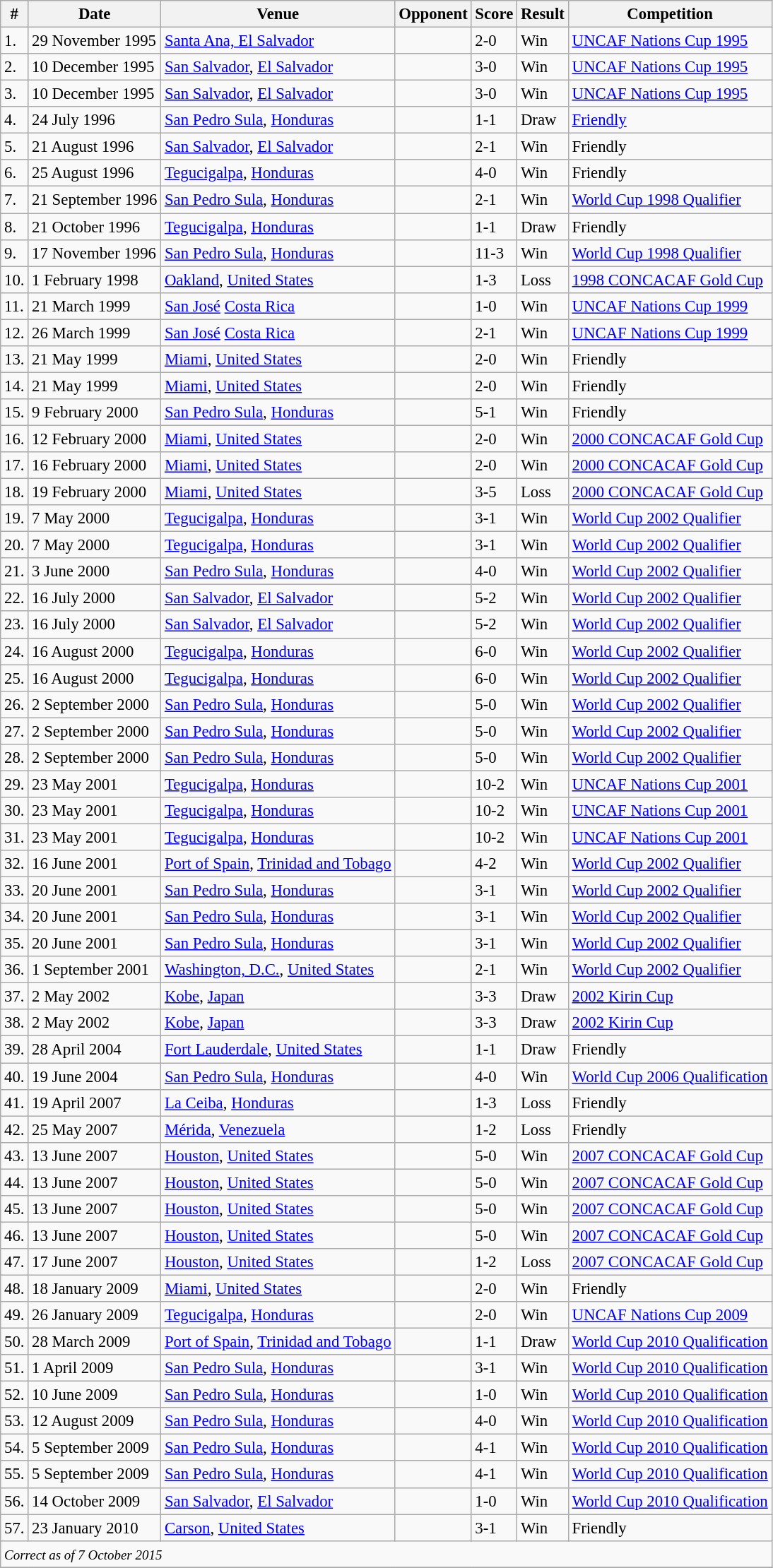<table class="wikitable" style="font-size:95%;">
<tr>
<th>#</th>
<th>Date</th>
<th>Venue</th>
<th>Opponent</th>
<th>Score</th>
<th>Result</th>
<th>Competition</th>
</tr>
<tr>
<td>1.</td>
<td>29 November 1995</td>
<td><a href='#'>Santa Ana, El Salvador</a></td>
<td></td>
<td>2-0</td>
<td>Win</td>
<td><a href='#'>UNCAF Nations Cup 1995</a></td>
</tr>
<tr>
<td>2.</td>
<td>10 December 1995</td>
<td><a href='#'>San Salvador</a>, <a href='#'>El Salvador</a></td>
<td></td>
<td>3-0</td>
<td>Win</td>
<td><a href='#'>UNCAF Nations Cup 1995</a></td>
</tr>
<tr>
<td>3.</td>
<td>10 December 1995</td>
<td><a href='#'>San Salvador</a>, <a href='#'>El Salvador</a></td>
<td></td>
<td>3-0</td>
<td>Win</td>
<td><a href='#'>UNCAF Nations Cup 1995</a></td>
</tr>
<tr>
<td>4.</td>
<td>24 July 1996</td>
<td><a href='#'>San Pedro Sula</a>, <a href='#'>Honduras</a></td>
<td></td>
<td>1-1</td>
<td>Draw</td>
<td><a href='#'>Friendly</a></td>
</tr>
<tr>
<td>5.</td>
<td>21 August 1996</td>
<td><a href='#'>San Salvador</a>, <a href='#'>El Salvador</a></td>
<td></td>
<td>2-1</td>
<td>Win</td>
<td>Friendly</td>
</tr>
<tr>
<td>6.</td>
<td>25 August 1996</td>
<td><a href='#'>Tegucigalpa</a>, <a href='#'>Honduras</a></td>
<td></td>
<td>4-0</td>
<td>Win</td>
<td>Friendly</td>
</tr>
<tr>
<td>7.</td>
<td>21 September 1996</td>
<td><a href='#'>San Pedro Sula</a>, <a href='#'>Honduras</a></td>
<td></td>
<td>2-1</td>
<td>Win</td>
<td><a href='#'>World Cup 1998 Qualifier</a></td>
</tr>
<tr>
<td>8.</td>
<td>21 October 1996</td>
<td><a href='#'>Tegucigalpa</a>, <a href='#'>Honduras</a></td>
<td></td>
<td>1-1</td>
<td>Draw</td>
<td>Friendly</td>
</tr>
<tr>
<td>9.</td>
<td>17 November 1996</td>
<td><a href='#'>San Pedro Sula</a>, <a href='#'>Honduras</a></td>
<td></td>
<td>11-3</td>
<td>Win</td>
<td><a href='#'>World Cup 1998 Qualifier</a></td>
</tr>
<tr>
<td>10.</td>
<td>1 February 1998</td>
<td><a href='#'>Oakland</a>, <a href='#'>United States</a></td>
<td></td>
<td>1-3</td>
<td>Loss</td>
<td><a href='#'>1998 CONCACAF Gold Cup</a></td>
</tr>
<tr>
<td>11.</td>
<td>21 March 1999</td>
<td><a href='#'>San José</a> <a href='#'>Costa Rica</a></td>
<td></td>
<td>1-0</td>
<td>Win</td>
<td><a href='#'>UNCAF Nations Cup 1999</a></td>
</tr>
<tr>
<td>12.</td>
<td>26 March 1999</td>
<td><a href='#'>San José</a> <a href='#'>Costa Rica</a></td>
<td></td>
<td>2-1</td>
<td>Win</td>
<td><a href='#'>UNCAF Nations Cup 1999</a></td>
</tr>
<tr>
<td>13.</td>
<td>21 May 1999</td>
<td><a href='#'>Miami</a>, <a href='#'>United States</a></td>
<td></td>
<td>2-0</td>
<td>Win</td>
<td>Friendly</td>
</tr>
<tr>
<td>14.</td>
<td>21 May 1999</td>
<td><a href='#'>Miami</a>, <a href='#'>United States</a></td>
<td></td>
<td>2-0</td>
<td>Win</td>
<td>Friendly</td>
</tr>
<tr>
<td>15.</td>
<td>9 February 2000</td>
<td><a href='#'>San Pedro Sula</a>, <a href='#'>Honduras</a></td>
<td></td>
<td>5-1</td>
<td>Win</td>
<td>Friendly</td>
</tr>
<tr>
<td>16.</td>
<td>12 February 2000</td>
<td><a href='#'>Miami</a>, <a href='#'>United States</a></td>
<td></td>
<td>2-0</td>
<td>Win</td>
<td><a href='#'>2000 CONCACAF Gold Cup</a></td>
</tr>
<tr>
<td>17.</td>
<td>16 February 2000</td>
<td><a href='#'>Miami</a>, <a href='#'>United States</a></td>
<td></td>
<td>2-0</td>
<td>Win</td>
<td><a href='#'>2000 CONCACAF Gold Cup</a></td>
</tr>
<tr>
<td>18.</td>
<td>19 February 2000</td>
<td><a href='#'>Miami</a>, <a href='#'>United States</a></td>
<td></td>
<td>3-5</td>
<td>Loss</td>
<td><a href='#'>2000 CONCACAF Gold Cup</a></td>
</tr>
<tr>
<td>19.</td>
<td>7 May 2000</td>
<td><a href='#'>Tegucigalpa</a>, <a href='#'>Honduras</a></td>
<td></td>
<td>3-1</td>
<td>Win</td>
<td><a href='#'>World Cup 2002 Qualifier</a></td>
</tr>
<tr>
<td>20.</td>
<td>7 May 2000</td>
<td><a href='#'>Tegucigalpa</a>, <a href='#'>Honduras</a></td>
<td></td>
<td>3-1</td>
<td>Win</td>
<td><a href='#'>World Cup 2002 Qualifier</a></td>
</tr>
<tr>
<td>21.</td>
<td>3 June 2000</td>
<td><a href='#'>San Pedro Sula</a>, <a href='#'>Honduras</a></td>
<td></td>
<td>4-0</td>
<td>Win</td>
<td><a href='#'>World Cup 2002 Qualifier</a></td>
</tr>
<tr>
<td>22.</td>
<td>16 July 2000</td>
<td><a href='#'>San Salvador</a>, <a href='#'>El Salvador</a></td>
<td></td>
<td>5-2</td>
<td>Win</td>
<td><a href='#'>World Cup 2002 Qualifier</a></td>
</tr>
<tr>
<td>23.</td>
<td>16 July 2000</td>
<td><a href='#'>San Salvador</a>, <a href='#'>El Salvador</a></td>
<td></td>
<td>5-2</td>
<td>Win</td>
<td><a href='#'>World Cup 2002 Qualifier</a></td>
</tr>
<tr>
<td>24.</td>
<td>16 August 2000</td>
<td><a href='#'>Tegucigalpa</a>, <a href='#'>Honduras</a></td>
<td></td>
<td>6-0</td>
<td>Win</td>
<td><a href='#'>World Cup 2002 Qualifier</a></td>
</tr>
<tr>
<td>25.</td>
<td>16 August 2000</td>
<td><a href='#'>Tegucigalpa</a>, <a href='#'>Honduras</a></td>
<td></td>
<td>6-0</td>
<td>Win</td>
<td><a href='#'>World Cup 2002 Qualifier</a></td>
</tr>
<tr>
<td>26.</td>
<td>2 September 2000</td>
<td><a href='#'>San Pedro Sula</a>, <a href='#'>Honduras</a></td>
<td></td>
<td>5-0</td>
<td>Win</td>
<td><a href='#'>World Cup 2002 Qualifier</a></td>
</tr>
<tr>
<td>27.</td>
<td>2 September 2000</td>
<td><a href='#'>San Pedro Sula</a>, <a href='#'>Honduras</a></td>
<td></td>
<td>5-0</td>
<td>Win</td>
<td><a href='#'>World Cup 2002 Qualifier</a></td>
</tr>
<tr>
<td>28.</td>
<td>2 September 2000</td>
<td><a href='#'>San Pedro Sula</a>, <a href='#'>Honduras</a></td>
<td></td>
<td>5-0</td>
<td>Win</td>
<td><a href='#'>World Cup 2002 Qualifier</a></td>
</tr>
<tr>
<td>29.</td>
<td>23 May 2001</td>
<td><a href='#'>Tegucigalpa</a>, <a href='#'>Honduras</a></td>
<td></td>
<td>10-2</td>
<td>Win</td>
<td><a href='#'>UNCAF Nations Cup 2001</a></td>
</tr>
<tr>
<td>30.</td>
<td>23 May 2001</td>
<td><a href='#'>Tegucigalpa</a>, <a href='#'>Honduras</a></td>
<td></td>
<td>10-2</td>
<td>Win</td>
<td><a href='#'>UNCAF Nations Cup 2001</a></td>
</tr>
<tr>
<td>31.</td>
<td>23 May 2001</td>
<td><a href='#'>Tegucigalpa</a>, <a href='#'>Honduras</a></td>
<td></td>
<td>10-2</td>
<td>Win</td>
<td><a href='#'>UNCAF Nations Cup 2001</a></td>
</tr>
<tr>
<td>32.</td>
<td>16 June 2001</td>
<td><a href='#'>Port of Spain</a>, <a href='#'>Trinidad and Tobago</a></td>
<td></td>
<td>4-2</td>
<td>Win</td>
<td><a href='#'>World Cup 2002 Qualifier</a></td>
</tr>
<tr>
<td>33.</td>
<td>20 June 2001</td>
<td><a href='#'>San Pedro Sula</a>, <a href='#'>Honduras</a></td>
<td></td>
<td>3-1</td>
<td>Win</td>
<td><a href='#'>World Cup 2002 Qualifier</a></td>
</tr>
<tr>
<td>34.</td>
<td>20 June 2001</td>
<td><a href='#'>San Pedro Sula</a>, <a href='#'>Honduras</a></td>
<td></td>
<td>3-1</td>
<td>Win</td>
<td><a href='#'>World Cup 2002 Qualifier</a></td>
</tr>
<tr>
<td>35.</td>
<td>20 June 2001</td>
<td><a href='#'>San Pedro Sula</a>, <a href='#'>Honduras</a></td>
<td></td>
<td>3-1</td>
<td>Win</td>
<td><a href='#'>World Cup 2002 Qualifier</a></td>
</tr>
<tr>
<td>36.</td>
<td>1 September 2001</td>
<td><a href='#'>Washington, D.C.</a>, <a href='#'>United States</a></td>
<td></td>
<td>2-1</td>
<td>Win</td>
<td><a href='#'>World Cup 2002 Qualifier</a></td>
</tr>
<tr>
<td>37.</td>
<td>2 May 2002</td>
<td><a href='#'>Kobe</a>, <a href='#'>Japan</a></td>
<td></td>
<td>3-3</td>
<td>Draw</td>
<td><a href='#'>2002 Kirin Cup</a></td>
</tr>
<tr>
<td>38.</td>
<td>2 May 2002</td>
<td><a href='#'>Kobe</a>, <a href='#'>Japan</a></td>
<td></td>
<td>3-3</td>
<td>Draw</td>
<td><a href='#'>2002 Kirin Cup</a></td>
</tr>
<tr>
<td>39.</td>
<td>28 April 2004</td>
<td><a href='#'>Fort Lauderdale</a>, <a href='#'>United States</a></td>
<td></td>
<td>1-1</td>
<td>Draw</td>
<td>Friendly</td>
</tr>
<tr>
<td>40.</td>
<td>19 June 2004</td>
<td><a href='#'>San Pedro Sula</a>, <a href='#'>Honduras</a></td>
<td></td>
<td>4-0</td>
<td>Win</td>
<td><a href='#'>World Cup 2006 Qualification</a></td>
</tr>
<tr>
<td>41.</td>
<td>19 April 2007</td>
<td><a href='#'>La Ceiba</a>, <a href='#'>Honduras</a></td>
<td></td>
<td>1-3</td>
<td>Loss</td>
<td>Friendly</td>
</tr>
<tr>
<td>42.</td>
<td>25 May 2007</td>
<td><a href='#'>Mérida</a>, <a href='#'>Venezuela</a></td>
<td></td>
<td>1-2</td>
<td>Loss</td>
<td>Friendly</td>
</tr>
<tr>
<td>43.</td>
<td>13 June 2007</td>
<td><a href='#'>Houston</a>, <a href='#'>United States</a></td>
<td></td>
<td>5-0</td>
<td>Win</td>
<td><a href='#'>2007 CONCACAF Gold Cup</a></td>
</tr>
<tr>
<td>44.</td>
<td>13 June 2007</td>
<td><a href='#'>Houston</a>, <a href='#'>United States</a></td>
<td></td>
<td>5-0</td>
<td>Win</td>
<td><a href='#'>2007 CONCACAF Gold Cup</a></td>
</tr>
<tr>
<td>45.</td>
<td>13 June 2007</td>
<td><a href='#'>Houston</a>, <a href='#'>United States</a></td>
<td></td>
<td>5-0</td>
<td>Win</td>
<td><a href='#'>2007 CONCACAF Gold Cup</a></td>
</tr>
<tr>
<td>46.</td>
<td>13 June 2007</td>
<td><a href='#'>Houston</a>, <a href='#'>United States</a></td>
<td></td>
<td>5-0</td>
<td>Win</td>
<td><a href='#'>2007 CONCACAF Gold Cup</a></td>
</tr>
<tr>
<td>47.</td>
<td>17 June 2007</td>
<td><a href='#'>Houston</a>, <a href='#'>United States</a></td>
<td></td>
<td>1-2</td>
<td>Loss</td>
<td><a href='#'>2007 CONCACAF Gold Cup</a></td>
</tr>
<tr>
<td>48.</td>
<td>18 January 2009</td>
<td><a href='#'>Miami</a>, <a href='#'>United States</a></td>
<td></td>
<td>2-0</td>
<td>Win</td>
<td>Friendly</td>
</tr>
<tr>
<td>49.</td>
<td>26 January 2009</td>
<td><a href='#'>Tegucigalpa</a>, <a href='#'>Honduras</a></td>
<td></td>
<td>2-0</td>
<td>Win</td>
<td><a href='#'>UNCAF Nations Cup 2009</a></td>
</tr>
<tr>
<td>50.</td>
<td>28 March 2009</td>
<td><a href='#'>Port of Spain</a>, <a href='#'>Trinidad and Tobago</a></td>
<td></td>
<td>1-1</td>
<td>Draw</td>
<td><a href='#'>World Cup 2010 Qualification</a></td>
</tr>
<tr>
<td>51.</td>
<td>1 April 2009</td>
<td><a href='#'>San Pedro Sula</a>, <a href='#'>Honduras</a></td>
<td></td>
<td>3-1</td>
<td>Win</td>
<td><a href='#'>World Cup 2010 Qualification</a></td>
</tr>
<tr>
<td>52.</td>
<td>10 June 2009</td>
<td><a href='#'>San Pedro Sula</a>, <a href='#'>Honduras</a></td>
<td></td>
<td>1-0</td>
<td>Win</td>
<td><a href='#'>World Cup 2010 Qualification</a></td>
</tr>
<tr>
<td>53.</td>
<td>12 August 2009</td>
<td><a href='#'>San Pedro Sula</a>, <a href='#'>Honduras</a></td>
<td></td>
<td>4-0</td>
<td>Win</td>
<td><a href='#'>World Cup 2010 Qualification</a></td>
</tr>
<tr>
<td>54.</td>
<td>5 September 2009</td>
<td><a href='#'>San Pedro Sula</a>, <a href='#'>Honduras</a></td>
<td></td>
<td>4-1</td>
<td>Win</td>
<td><a href='#'>World Cup 2010 Qualification</a></td>
</tr>
<tr>
<td>55.</td>
<td>5 September 2009</td>
<td><a href='#'>San Pedro Sula</a>, <a href='#'>Honduras</a></td>
<td></td>
<td>4-1</td>
<td>Win</td>
<td><a href='#'>World Cup 2010 Qualification</a></td>
</tr>
<tr>
<td>56.</td>
<td>14 October 2009</td>
<td><a href='#'>San Salvador</a>, <a href='#'>El Salvador</a></td>
<td></td>
<td>1-0</td>
<td>Win</td>
<td><a href='#'>World Cup 2010 Qualification</a></td>
</tr>
<tr>
<td>57.</td>
<td>23 January 2010</td>
<td><a href='#'>Carson</a>, <a href='#'>United States</a></td>
<td></td>
<td>3-1</td>
<td>Win</td>
<td>Friendly</td>
</tr>
<tr>
<td colspan="60"><small><em>Correct as of 7 October 2015</em></small></td>
</tr>
<tr>
</tr>
</table>
